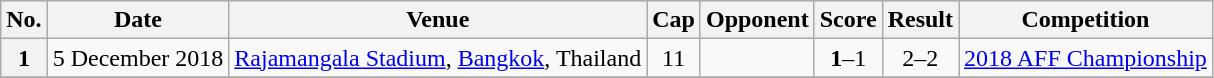<table class="wikitable sortable plainrowheaders">
<tr>
<th scope=col>No.</th>
<th scope=col data-sort-type=date>Date</th>
<th scope=col>Venue</th>
<th scope=col>Cap</th>
<th scope=col>Opponent</th>
<th scope=col>Score</th>
<th scope=col>Result</th>
<th scope=col>Competition</th>
</tr>
<tr>
<th scope=row>1</th>
<td>5 December 2018</td>
<td><a href='#'>Rajamangala Stadium</a>, <a href='#'>Bangkok</a>, Thailand</td>
<td align=center>11</td>
<td></td>
<td align=center><strong>1</strong>–1</td>
<td align=center>2–2</td>
<td><a href='#'>2018 AFF Championship</a></td>
</tr>
<tr>
</tr>
</table>
